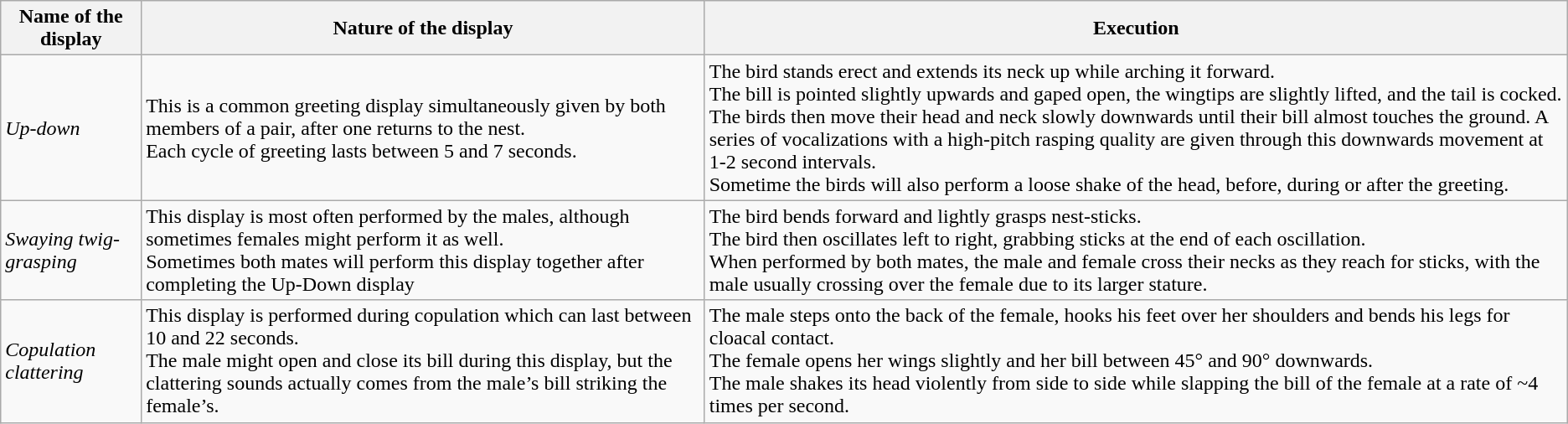<table class="wikitable">
<tr>
<th>Name of the display</th>
<th>Nature of the display</th>
<th>Execution</th>
</tr>
<tr>
<td><em>Up-down</em></td>
<td>This is a common greeting display simultaneously given by both members of a pair, after one returns to the nest.<br>Each cycle of greeting lasts between 5 and 7 seconds.</td>
<td>The bird stands erect and extends its neck up while arching it forward.<br>The bill is pointed slightly upwards and gaped open, the wingtips are slightly lifted, and the tail is cocked.<br>The birds then move their head and neck slowly downwards until their bill almost touches the ground. A series of vocalizations with a high-pitch rasping quality are given through this downwards movement at 1-2 second intervals.<br>Sometime the birds will also perform a loose shake of the head, before, during or after the greeting.</td>
</tr>
<tr>
<td><em>Swaying twig-grasping</em></td>
<td>This display is most often performed by the males, although sometimes females might perform it as well.<br>Sometimes both mates will perform this display together after completing the Up-Down display</td>
<td>The bird bends forward and lightly grasps nest-sticks.<br>The bird then oscillates left to right, grabbing sticks at the end of each oscillation.<br>When performed by both mates, the male and female cross their necks as they reach for sticks, with the male usually crossing over the female due to its larger stature.</td>
</tr>
<tr>
<td><em>Copulation clattering</em></td>
<td>This display is performed during copulation which can last between 10 and 22 seconds.<br>The male might open and close its bill during this display, but the clattering sounds actually comes from the male’s bill striking the female’s.</td>
<td>The male steps onto the back of the female, hooks his feet over her shoulders and bends his legs for cloacal contact.<br>The female opens her wings slightly and her bill between 45° and 90° downwards.<br>The male shakes its head violently from side to side while slapping the bill of the female at a rate of ~4 times per second.</td>
</tr>
</table>
